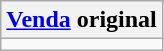<table class="wikitable">
<tr>
<th><a href='#'>Venda</a> original</th>
</tr>
<tr style="vertical-align:top; white-space:nowrap;">
<td></td>
</tr>
</table>
